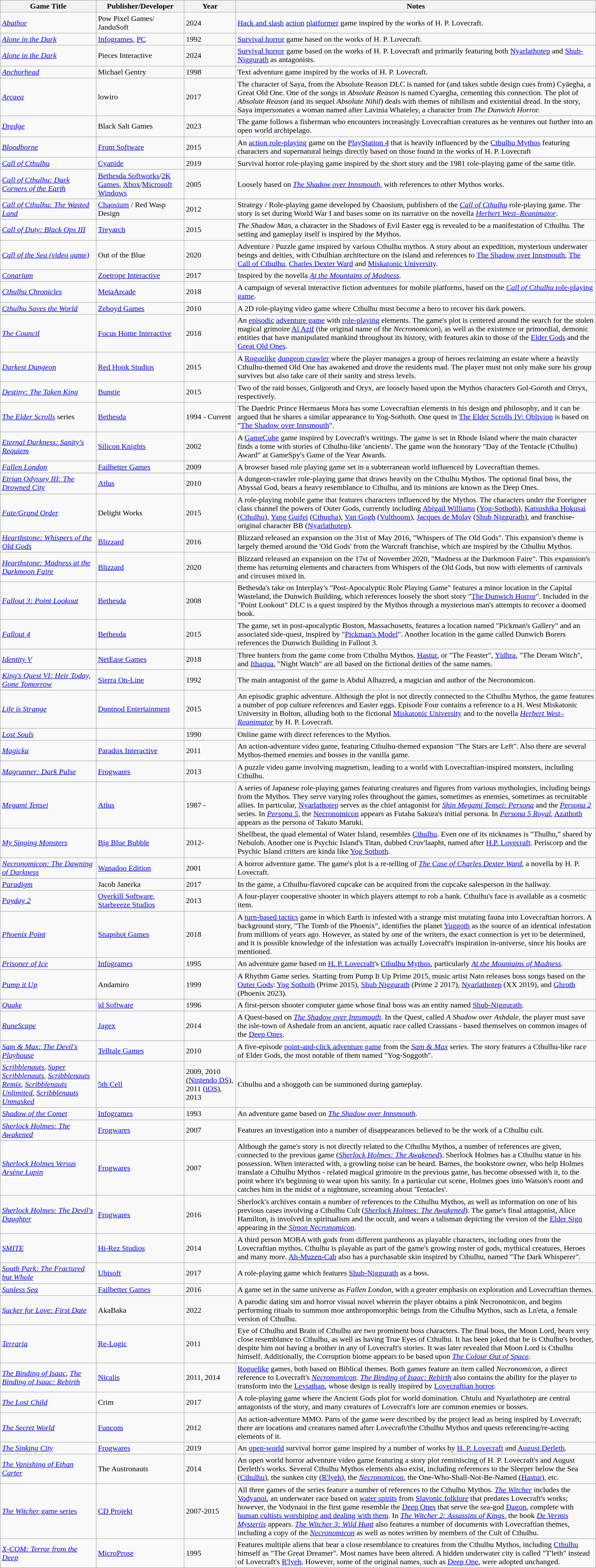<table class="wikitable sortable">
<tr>
<th>Game Title</th>
<th>Publisher/Developer</th>
<th>Year</th>
<th class=unsortable>Notes</th>
</tr>
<tr>
<td><em><a href='#'>Abathor</a></em></td>
<td>Pow Pixel Games/ JanduSoft</td>
<td>2024</td>
<td><a href='#'>Hack and slash</a> <a href='#'>action</a> <a href='#'>platformer</a> game inspired by the works of H. P. Lovecraft.</td>
</tr>
<tr>
<td><em><a href='#'>Alone in the Dark</a></em></td>
<td><a href='#'>Infogrames</a>, <a href='#'>PC</a></td>
<td>1992</td>
<td><a href='#'>Survival horror</a> game based on the works of H. P. Lovecraft.</td>
</tr>
<tr>
<td><em><a href='#'>Alone in the Dark</a></em></td>
<td>Pieces Interactive</td>
<td>2024</td>
<td><a href='#'>Survival horror</a> game based on the works of H. P. Lovecraft and primarily featuring both <a href='#'>Nyarlathotep</a> and <a href='#'>Shub-Niggurath</a> as antagonists.</td>
</tr>
<tr>
<td><em><a href='#'>Anchorhead</a></em></td>
<td>Michael Gentry</td>
<td>1998</td>
<td>Text adventure game inspired by the works of H. P. Lovecraft.</td>
</tr>
<tr>
<td><em><a href='#'>Arcaea</a></em></td>
<td>lowiro</td>
<td>2017</td>
<td>The character of Saya, from the Absolute Reason DLC is named for (and takes subtle design cues from) Cyäegha, a Great Old One. One of the songs in <em>Absolute Reason</em> is named Cyaegha, cementing this connection. The plot of <em>Absolute Reason</em> (and its sequel <em>Absolute Nihil</em>) deals with themes of nihilism and existential dread. In the story, Saya impersonates a woman named after Lavinia Whateley, a character from <em>The Dunwich Horror.</em></td>
</tr>
<tr>
<td><em><a href='#'>Dredge</a></em></td>
<td>Black Salt Games</td>
<td>2023</td>
<td>The game follows a fisherman who encounters increasingly Lovecraftian creatures as he ventures out further into an open world archipelago.</td>
</tr>
<tr>
<td><em><a href='#'>Bloodborne</a></em></td>
<td><a href='#'>From Software</a></td>
<td>2015</td>
<td>An <a href='#'>action role-playing</a> game on the <a href='#'>PlayStation 4</a> that is heavily influenced by the <a href='#'>Cthulhu Mythos</a> featuring characters and supernatural beings directly based on those found in the works of H. P. Lovecraft</td>
</tr>
<tr>
<td><a href='#'><em>Call of Cthulhu</em></a></td>
<td><a href='#'>Cyanide</a></td>
<td>2019</td>
<td>Survival horror role-playing game inspired by the short story and the 1981 role-playing game of the same title.</td>
</tr>
<tr>
<td><em><a href='#'>Call of Cthulhu: Dark Corners of the Earth</a></em></td>
<td><a href='#'>Bethesda Softworks</a>/<a href='#'>2K Games</a>, <a href='#'>Xbox</a>/<a href='#'>Microsoft Windows</a></td>
<td>2005</td>
<td>Loosely based on <em><a href='#'>The Shadow over Innsmouth</a></em>, with references to other Mythos works.</td>
</tr>
<tr>
<td><em><a href='#'>Call of Cthulhu: The Wasted Land</a></em></td>
<td><a href='#'>Chaosium</a> / Red Wasp Design</td>
<td>2012</td>
<td>Strategy / Role-playing game developed by Chaosium, publishers of the <em><a href='#'>Call of Cthulhu</a></em> role-playing game.  The story is set during World War I and bases some on its narrative on the novella <em><a href='#'>Herbert West–Reanimator</a></em>.</td>
</tr>
<tr>
<td><em><a href='#'>Call of Duty: Black Ops III</a></em></td>
<td><a href='#'>Treyarch</a></td>
<td>2015</td>
<td><em>The Shadow Man,</em> a character in the Shadows of Evil Easter egg  is revealed to be a manifestation of Cthulhu. The setting and gameplay itself is inspired by the Mythos.</td>
</tr>
<tr>
<td><em><a href='#'>Call of the Sea (video game)</a></em></td>
<td>Out of the Blue</td>
<td>2020</td>
<td>Adventure / Puzzle game inspired by various Cthulhu mythos. A story about an expedition, mysterious underwater beings and deities, with Cthulhian architecture on the island and references to <a href='#'>The Shadow over Innsmouth</a>, <a href='#'>The Call of Cthulhu</a>, <a href='#'>Charles Dexter Ward</a> and <a href='#'>Miskatonic University</a>.</td>
</tr>
<tr>
<td><a href='#'><em>Conarium</em></a></td>
<td><a href='#'>Zoetrope Interactive</a></td>
<td>2017</td>
<td>Inspired by the novella <em><a href='#'>At the Mountains of Madness</a>.</em></td>
</tr>
<tr>
<td><em><a href='#'>Cthulhu Chronicles</a></em></td>
<td><a href='#'>MetaArcade</a></td>
<td>2018</td>
<td>A campaign of several interactive fiction adventures for mobile platforms, based on the <a href='#'><em>Call of Cthulhu</em> role-playing game</a>.</td>
</tr>
<tr>
<td><em><a href='#'>Cthulhu Saves the World</a></em></td>
<td><a href='#'>Zeboyd Games</a></td>
<td>2010</td>
<td>A 2D role-playing video game where Cthulhu must become a hero to recover his dark powers.</td>
</tr>
<tr>
<td><a href='#'><em>The Council</em></a></td>
<td><a href='#'>Focus Home Interactive</a></td>
<td>2018</td>
<td>An <a href='#'>episodic</a> <a href='#'>adventure game</a> with <a href='#'>role-playing</a> elements.  The game's plot is centered around the search for the stolen magical grimoire <a href='#'>Al Azif</a> (the original name of the <em>Necronomicon</em>), as well as the existence or primordial, demonic entities that have manipulated mankind throughout its history, with features akin to those of the <a href='#'>Elder Gods</a> and the <a href='#'>Great Old Ones</a>.</td>
</tr>
<tr>
<td><em><a href='#'>Darkest Dungeon</a></em></td>
<td><a href='#'>Red Hook Studios</a></td>
<td>2015</td>
<td>A <a href='#'>Roguelike</a> <a href='#'>dungeon crawler</a> where the player manages a group of heroes reclaiming an estate where a heavily Cthulhu-themed Old One has awakened and drove the residents mad.  The player must not only make sure his group survives but also take care of their sanity and stress levels.</td>
</tr>
<tr>
<td><em><a href='#'>Destiny: The Taken King</a></em></td>
<td><a href='#'>Bungie</a></td>
<td>2015</td>
<td>Two of the raid bosses, Golgoroth and Oryx, are loosely based upon the Mythos characters Gol-Goroth and Orryx, respectively.</td>
</tr>
<tr>
<td><em><a href='#'>The Elder Scrolls</a></em> series</td>
<td><a href='#'>Bethesda</a></td>
<td>1994 - Current</td>
<td>The Daedric Prince Hermaeus Mora has some Lovecraftian elements in his design and philosophy, and it can be argued that he shares a similar appearance to Yog-Sothoth. One quest in <a href='#'>The Elder Scrolls IV: Oblivion</a> is based on "<a href='#'>The Shadow over Innsmouth</a>".</td>
</tr>
<tr>
<td><em><a href='#'>Eternal Darkness: Sanity's Requiem</a></em></td>
<td><a href='#'>Silicon Knights</a></td>
<td>2002</td>
<td>A <a href='#'>GameCube</a> game inspired by Lovecraft's writings. The game is set in Rhode Island where the main character finds a tome with stories of Cthulhu-like 'ancients'. The game won the honorary "Day of the Tentacle (Cthulhu) Award" at GameSpy's Game of the Year Awards.</td>
</tr>
<tr>
<td><em><a href='#'>Fallen London</a></em></td>
<td><a href='#'>Failbetter Games</a></td>
<td>2009</td>
<td>A browser based role playing game set in a subterranean world influenced by Lovecraftian themes.</td>
</tr>
<tr>
<td><em><a href='#'>Etrian Odyssey III: The Drowned City</a></em></td>
<td><a href='#'>Atlus</a></td>
<td>2010</td>
<td>A dungeon-crawler role-playing game that draws heavily on the Cthulhu Mythos. The optional final boss, the Abyssal God, bears a heavy resemblance to Cthulhu, and its minions are known as the Deep Ones.</td>
</tr>
<tr>
<td><em><a href='#'>Fate/Grand Order</a></em></td>
<td>Delight Works</td>
<td>2015</td>
<td>A role-playing mobile game that features characters influenced by the Mythos. The characters under the Foreigner class channel the powers of Outer Gods, currently including <a href='#'>Abigail Williams</a> (<a href='#'>Yog-Sothoth</a>), <a href='#'>Katsushika Hokusai</a> (<a href='#'>Cthulhu</a>), <a href='#'>Yang Guifei</a> (<a href='#'>Cthugha</a>), <a href='#'>Van Gogh</a> (<a href='#'>Vulthoom</a>), <a href='#'>Jacques de Molay</a> (<a href='#'>Shub Niggurath</a>), and franchise-original character BB (<a href='#'>Nyarlathotep</a>).</td>
</tr>
<tr>
<td><em><a href='#'>Hearthstone: Whispers of the Old Gods</a></em></td>
<td><a href='#'>Blizzard</a></td>
<td>2016</td>
<td>Blizzard released an expansion on the 31st of May 2016, "Whispers of The Old Gods". This expansion's theme is largely themed around the 'Old Gods' from the Warcraft franchise, which are inspired by the Cthulhu Mythos.</td>
</tr>
<tr>
<td><em><a href='#'>Hearthstone: Madness at the Darkmoon Faire</a></em></td>
<td><a href='#'>Blizzard</a></td>
<td>2020</td>
<td>Blizzard released an expansion on the 17st of November 2020, "Madness at the Darkmoon Faire". This expansion's theme has returning elements and characters from Whispers of the Old Gods, but now with elements of carnivals and circuses mixed in.</td>
</tr>
<tr>
<td><em><a href='#'>Fallout 3: Point Lookout</a></em></td>
<td><a href='#'>Bethesda</a></td>
<td>2008</td>
<td>Bethesda's take on Interplay's "Post-Apocalyptic Role Playing Game" features a minor location in the Capital Wasteland, the Dunwich Building, which references loosely the short story "<a href='#'>The Dunwich Horror</a>". Included in the "Point Lookout" DLC is a quest inspired by the Mythos through a mysterious man's attempts to recover a doomed book.</td>
</tr>
<tr>
<td><em><a href='#'>Fallout 4</a></em></td>
<td><a href='#'>Bethesda</a></td>
<td>2015</td>
<td>The game, set in post-apocalyptic Boston, Massachusetts, features a location named "Pickman's Gallery" and an associated side-quest, inspired by "<a href='#'>Pickman's Model</a>". Another location in the game called Dunwich Borers references the Dunwich Building in Fallout 3.</td>
</tr>
<tr>
<td><em><a href='#'>Identity V</a></em></td>
<td><a href='#'>NetEase Games</a></td>
<td>2018</td>
<td>Three hunters from the game come from Cthulhu Mythos. <a href='#'>Hastur</a>, or "The Feaster", <a href='#'>Yidhra</a>, "The Dream Witch", and <a href='#'>Ithaqua</a>, "Night Watch" are all based on the fictional deities of the same names.</td>
</tr>
<tr>
<td><em><a href='#'>King's Quest VI: Heir Today, Gone Tomorrow</a></em></td>
<td><a href='#'>Sierra On-Line</a></td>
<td>1992</td>
<td>The main antagonist of the game is Abdul Alhazred, a magician and author of the Necronomicon.</td>
</tr>
<tr>
<td><em><a href='#'>Life is Strange</a></em></td>
<td><a href='#'>Dontnod Entertainment</a></td>
<td>2015</td>
<td>An episodic graphic adventure.  Although the plot is not directly connected to the Cthulhu Mythos, the game features a number of pop culture references and Easter eggs.  Episode Four contains a reference to a H. West Miskatonic University in Bolton, alluding both to the fictional <a href='#'>Miskatonic University</a> and to the novella <em><a href='#'>Herbert West–Reanimator</a></em> by H. P. Lovecraft.</td>
</tr>
<tr>
<td><em><a href='#'>Lost Souls</a></em></td>
<td></td>
<td>1990</td>
<td>Online game with direct references to the Mythos.</td>
</tr>
<tr>
<td><em><a href='#'>Magicka</a></em></td>
<td><a href='#'>Paradox Interactive</a></td>
<td>2011</td>
<td>An action-adventure video game, featuring Cthulhu-themed expansion "The Stars are Left". Also there are several Mythos-themed enemies and bosses in the vanilla game.</td>
</tr>
<tr>
<td><em><a href='#'>Magrunner: Dark Pulse</a></em></td>
<td><a href='#'>Frogwares</a></td>
<td>2013</td>
<td>A puzzle video game involving magnetism, leading to a world with Lovecraftian-inspired monsters, including Cthulhu.</td>
</tr>
<tr>
<td><em><a href='#'>Megami Tensei</a></em></td>
<td><a href='#'>Atlus</a></td>
<td>1987 -</td>
<td>A series of Japanese role-playing games featuring creatures and figures from various mythologies, including beings from the Mythos. They serve varying roles throughout the games, sometimes as enemies, sometimes as recruitable allies. In particular, <a href='#'>Nyarlathotep</a> serves as the chief antagonist for <em><a href='#'>Shin Megami Tensei: Persona</a></em> and the <em><a href='#'>Persona 2</a></em> series. In <em><a href='#'>Persona 5</a></em>, the <a href='#'>Necronomicon</a> appears as Futaba Sakura's initial persona. In <em><a href='#'>Persona 5 Royal</a></em>, <a href='#'>Azathoth</a> appears as the persona of Takuto Maruki.</td>
</tr>
<tr>
<td><em><a href='#'>My Singing Monsters</a></em></td>
<td><a href='#'>Big Blue Bubble</a></td>
<td>2012-</td>
<td>Shellbeat, the quad elemental of Water Island, resembles <a href='#'>Cthulhu</a>. Even one of its nicknames is "Thulhu," shared by Nebulob. Another one is Psychic Island's Titan, dubbed Cruv'laapht, named after <a href='#'>H.P. Lovecraft</a>. Periscorp and the Psychic Island critters are kinda like <a href='#'>Yog Sothoth</a>.</td>
</tr>
<tr>
<td><em><a href='#'>Necronomicon: The Dawning of Darkness</a></em></td>
<td><a href='#'>Wanadoo Edition</a></td>
<td>2001</td>
<td>A horror adventure game.  The game's plot is a re-telling of <em><a href='#'>The Case of Charles Dexter Ward</a></em>, a novella by H. P. Lovecraft.</td>
</tr>
<tr>
<td><em><a href='#'>Paradigm</a></em></td>
<td>Jacob Janerka</td>
<td>2017</td>
<td>In the game, a Cthulhu-flavored cupcake can be acquired from the cupcake salesperson in the hallway.</td>
</tr>
<tr>
<td><em><a href='#'>Payday 2</a></em></td>
<td><a href='#'>Overkill Software</a>, <a href='#'>Starbreeze Studios</a></td>
<td>2013</td>
<td>A four-player cooperative shooter in which players attempt to rob a bank. Cthulhu's face is available as a cosmetic item.</td>
</tr>
<tr>
<td><em><a href='#'>Phoenix Point</a></em></td>
<td><a href='#'>Snapshot Games</a></td>
<td>2018</td>
<td>A <a href='#'>turn-based tactics</a> game in which Earth is infested with a strange mist mutating fauna into Lovecraftian horrors. A background story, "The Tomb of the Phoenix", identifies the planet <a href='#'>Yuggoth</a> as the source of an identical infestation from millions of years ago. However, as stated by one of the writers, the exact connection is yet to be determined, and it is possible knowledge of the infestation was actually Lovecraft's inspiration in-universe, since his books are mentioned.</td>
</tr>
<tr>
<td><em><a href='#'>Prisoner of Ice</a></em></td>
<td><a href='#'>Infogrames</a></td>
<td>1995</td>
<td>An adventure game based on <a href='#'>H. P. Lovecraft</a>'s <a href='#'>Cthulhu Mythos</a>, particularly <em><a href='#'>At the Mountains of Madness</a></em>.</td>
</tr>
<tr>
<td><em><a href='#'>Pump it Up</a></em></td>
<td>Andamiro</td>
<td>1999</td>
<td>A Rhythm Game series. Starting from Pump It Up Prime 2015, music artist Nato releases boss songs based on the <a href='#'>Outer Gods</a>: <a href='#'>Yog Sothoth</a> (Prime 2015), <a href='#'>Shub Niggurath</a> (Prime 2 2017), <a href='#'>Nyarlathotep</a> (XX 2019), and <a href='#'>Ghroth</a> (Phoenix 2023).</td>
</tr>
<tr>
<td><em><a href='#'>Quake</a></em></td>
<td><a href='#'>id Software</a></td>
<td>1996</td>
<td>A first-person shooter computer game whose final boss was an entity named <a href='#'>Shub-Niggurath</a>.</td>
</tr>
<tr>
<td><em><a href='#'>RuneScape</a></em></td>
<td><a href='#'>Jagex</a></td>
<td>2014</td>
<td>A Quest-based on <em><a href='#'>The Shadow over Innsmouth</a></em>. In the Quest, called <em>A Shadow over Ashdale</em>, the player must save the isle-town of Ashedale from an ancient, aquatic race called Crassians - based themselves on common images of the <a href='#'>Deep Ones</a>.</td>
</tr>
<tr>
<td><em><a href='#'>Sam & Max: The Devil's Playhouse</a></em></td>
<td><a href='#'>Telltale Games</a></td>
<td>2010</td>
<td>A five-episode <a href='#'>point-and-click adventure game</a> from the <em><a href='#'>Sam & Max</a></em> series. The story features a Cthulhu-like race of Elder Gods, the most notable of them named "Yog-Soggoth".</td>
</tr>
<tr>
<td><em><a href='#'>Scribblenauts</a></em>, <em><a href='#'>Super Scribblenauts</a></em>, <em><a href='#'>Scribblenauts Remix</a></em>, <em><a href='#'>Scribblenauts Unlimited</a></em>, <em><a href='#'>Scribblenauts Unmasked</a></em></td>
<td><a href='#'>5th Cell</a></td>
<td>2009, 2010 (<a href='#'>Nintendo DS</a>), 2011 (<a href='#'>iOS</a>), 2013</td>
<td>Cthulhu and a shoggoth can be summoned during gameplay.</td>
</tr>
<tr>
<td><em><a href='#'>Shadow of the Comet</a></em></td>
<td><a href='#'>Infogrames</a></td>
<td>1993</td>
<td>An adventure game based on <em><a href='#'>The Shadow over Innsmouth</a></em>.</td>
</tr>
<tr>
<td><em><a href='#'>Sherlock Holmes: The Awakened</a></em></td>
<td><a href='#'>Frogwares</a></td>
<td>2007</td>
<td>Features an investigation into a number of disappearances believed to be the work of a Cthulhu cult.</td>
</tr>
<tr>
<td><em><a href='#'>Sherlock Holmes Versus Arsène Lupin</a></em></td>
<td><a href='#'>Frogwares</a></td>
<td>2007</td>
<td>Although the game's story is not directly related to the Cthulhu Mythos, a number of references are given, connected to the previous game (<em><a href='#'>Sherlock Holmes: The Awakened</a></em>).  Sherlock Holmes has a Cthulhu statue in his possession. When interacted with, a growling noise can be heard. Barnes, the bookstore owner, who help Holmes translate a Cthulhu Mythos - related magical grimoire in the previous game, has become obsessed with it, to the point where it's beginning to wear upon his sanity. In a particular cut scene, Holmes goes into Watson's room and catches him in the midst of a nightmare, screaming about 'Tentacles'.</td>
</tr>
<tr>
<td><em><a href='#'>Sherlock Holmes: The Devil's Daughter</a></em></td>
<td><a href='#'>Frogwares</a></td>
<td>2016</td>
<td>Sherlock's archives contain a number of references to the Cthulhu Mythos, as well as information on one of his previous cases involving a Cthulhu Cult (<em><a href='#'>Sherlock Holmes: The Awakened</a></em>).  The game's final antagonist, Alice Hamilton, is involved in spiritualism and the occult, and wears a talisman depicting the version of the <a href='#'>Elder Sign</a> appearing in the <em><a href='#'>Simon Necronomicon</a></em>.</td>
</tr>
<tr>
<td><em><a href='#'>SMITE</a></em></td>
<td><a href='#'>Hi-Rez Studios</a></td>
<td>2014</td>
<td>A third person MOBA with gods from different pantheons as playable characters, including ones from the Lovecraftian mythos. Cthulhu is playable as part of the game's growing roster of gods, mythical creatures, Heroes and many more. <a href='#'>Ah-Muzen-Cab</a> also has a purchasable skin inspired by Cthulhu, named "The Dark Whisperer".</td>
</tr>
<tr>
<td><em><a href='#'>South Park: The Fractured but Whole</a></em></td>
<td><a href='#'>Ubisoft</a></td>
<td>2017</td>
<td>A role-playing game which features <a href='#'>Shub-Niggurath</a> as a boss.</td>
</tr>
<tr>
<td><em><a href='#'>Sunless Sea</a></em></td>
<td><a href='#'>Failbetter Games</a></td>
<td>2016</td>
<td>A game set in the same universe as <em>Fallen London</em>, with a greater emphasis on exploration and Lovecraftian themes.</td>
</tr>
<tr>
<td><em><a href='#'>Sucker for Love: First Date</a></em></td>
<td>AkaBaka</td>
<td>2022</td>
<td>A parodic dating sim and horror visual novel wherein the player obtains a pink Necronomicon, and begins performing rituals to summon moe anthropomorphic beings from the Cthulhu Mythos, such as Ln'eta, a female version of Cthulhu.</td>
</tr>
<tr>
<td><em><a href='#'>Terraria</a></em></td>
<td><a href='#'>Re-Logic</a></td>
<td>2011</td>
<td>Eye of Cthulhu and Brain of Cthulhu are two prominent boss characters. The final boss, the Moon Lord, bears very close resemblance to Cthulhu, as well as having True Eyes of Cthulhu. It has been joked that he is Cthulhu's brother, despite him not having a brother in any of Lovecraft's stories. It was later revealed that Moon Lord is Cthulhu himself. Additionally, the Corruption biome appears to be based upon <em><a href='#'>The Colour Out of Space</a></em>.</td>
</tr>
<tr>
<td><em><a href='#'>The Binding of Isaac</a></em>, <em><a href='#'>The Binding of Isaac: Rebirth</a></em></td>
<td><a href='#'>Nicalis</a></td>
<td>2011, 2014</td>
<td><a href='#'>Roguelike</a> games, both based on Biblical themes. Both games feature an item called <em>Necronomicon</em>, a direct reference to Lovecraft's <em><a href='#'>Necronomicon</a></em>. <em><a href='#'>The Binding of Isaac: Rebirth</a></em> also contains the ability for the player to transform into the <a href='#'>Leviathan</a>, whose design is really inspired by <a href='#'>Lovecraftian horror</a>.</td>
</tr>
<tr>
<td><em><a href='#'>The Lost Child</a></em></td>
<td>Crim</td>
<td>2017</td>
<td>A role-playing game where the Ancient Gods plot for world domination. Chtulu and Nyarlathotep are central antagonists of the story, and many creatures of Lovecraft's lore are common enemies or bosses.</td>
</tr>
<tr>
<td><em><a href='#'>The Secret World</a></em></td>
<td><a href='#'>Funcom</a></td>
<td>2012</td>
<td>An action-adventure MMO. Parts of the game were described by the project lead as being inspired by Lovecraft; there are locations and creatures named after Lovecraft/the Cthulhu Mythos and quests referencing/re-acting elements of it.</td>
</tr>
<tr>
<td><em><a href='#'>The Sinking City</a></em></td>
<td><a href='#'>Frogwares</a></td>
<td>2019</td>
<td>An <a href='#'>open-world</a> survival horror game inspired by a number of works by <a href='#'>H. P. Lovecraft</a> and <a href='#'>August Derleth</a>.</td>
</tr>
<tr>
<td><em><a href='#'>The Vanishing of Ethan Carter</a></em></td>
<td>The Austronauts</td>
<td>2014</td>
<td>An open world horror adventure video game featuring a story plot reminiscing of H. P. Lovecraft's and August Derleth's works. Several Cthulhu Mythos elements also exist, including references to the Sleeper below the Sea (<a href='#'>Cthulhu</a>), the sunken city (<a href='#'>R'lyeh</a>), the <em><a href='#'>Necronomicon</a></em>, the One-Who-Shall-Not-Be-Named (<a href='#'>Hastur</a>), etc.</td>
</tr>
<tr>
<td><a href='#'><em>The Witcher</em> game series</a></td>
<td><a href='#'>CD Projekt</a></td>
<td>2007-2015</td>
<td>All three games of the series feature a number of references to the Cthulhu Mythos. <em><a href='#'>The Witcher</a></em> includes the <a href='#'>Vodyanoi</a>, an underwater race based on <a href='#'>water spirits</a> from <a href='#'>Slavonic folklore</a> that predates Lovecraft's works; however, the Vodynaoi in the first game resemble the <a href='#'>Deep Ones</a> that serve the sea-god <a href='#'>Dagon</a>, complete with <a href='#'>human cultists worshiping and dealing with them</a>. In <em><a href='#'>The Witcher 2: Assassins of Kings</a></em>, the book <em><a href='#'>De Vermis Mysteriis</a></em> appears. <em><a href='#'>The Witcher 3: Wild Hunt</a></em> also features a number of documents with Lovecraftian themes, including a copy of the <em><a href='#'>Necronomicon</a></em> as well as notes written by members of the Cult of Cthulhu.</td>
</tr>
<tr>
<td><em><a href='#'>X-COM: Terror from the Deep</a></em></td>
<td><a href='#'>MicroProse</a></td>
<td>1995</td>
<td>Features multiple aliens that bear a close resemblance to creatures from the Cthulhu Mythos, including <a href='#'>Cthulhu</a> himself as "The Great Dreamer". Most names have been altered. A hidden underwater city is called "T'leth" instead of Lovecraft's <a href='#'>R'lyeh</a>. However, some of the original names, such as <a href='#'>Deep One</a>, were adopted unchanged.</td>
</tr>
</table>
